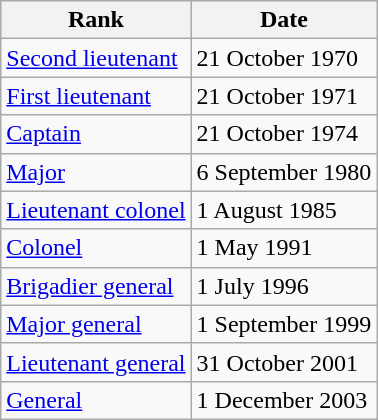<table class="wikitable">
<tr>
<th>Rank</th>
<th>Date</th>
</tr>
<tr>
<td> <a href='#'>Second lieutenant</a></td>
<td>21 October 1970</td>
</tr>
<tr>
<td> <a href='#'>First lieutenant</a></td>
<td>21 October 1971</td>
</tr>
<tr>
<td> <a href='#'>Captain</a></td>
<td>21 October 1974</td>
</tr>
<tr>
<td> <a href='#'>Major</a></td>
<td>6 September 1980</td>
</tr>
<tr>
<td> <a href='#'>Lieutenant colonel</a></td>
<td>1 August 1985</td>
</tr>
<tr>
<td> <a href='#'>Colonel</a></td>
<td>1 May 1991</td>
</tr>
<tr>
<td> <a href='#'>Brigadier general</a></td>
<td>1 July 1996</td>
</tr>
<tr>
<td> <a href='#'>Major general</a></td>
<td>1 September 1999</td>
</tr>
<tr>
<td> <a href='#'>Lieutenant general</a></td>
<td>31 October 2001</td>
</tr>
<tr>
<td> <a href='#'>General</a></td>
<td>1 December 2003</td>
</tr>
</table>
